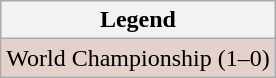<table class="wikitable">
<tr>
<th>Legend</th>
</tr>
<tr style="background:#e5d1cb;">
<td>World Championship (1–0)</td>
</tr>
</table>
